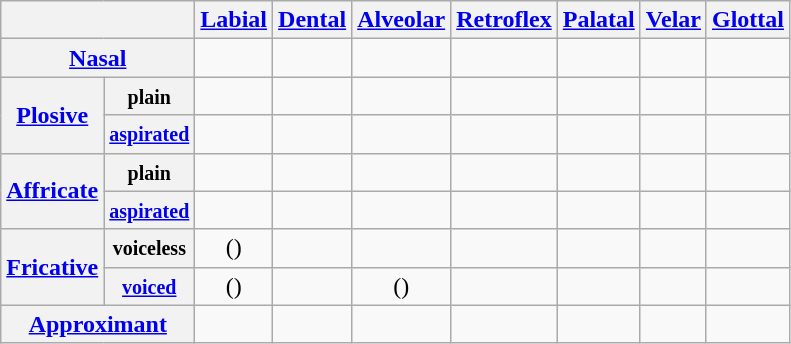<table class="wikitable" style="text-align:center;">
<tr>
<th colspan="2"></th>
<th><a href='#'>Labial</a></th>
<th><a href='#'>Dental</a></th>
<th><a href='#'>Alveolar</a></th>
<th><a href='#'>Retroflex</a></th>
<th><a href='#'>Palatal</a></th>
<th><a href='#'>Velar</a></th>
<th><a href='#'>Glottal</a></th>
</tr>
<tr>
<th colspan="2"><a href='#'>Nasal</a></th>
<td></td>
<td></td>
<td></td>
<td></td>
<td></td>
<td></td>
<td></td>
</tr>
<tr>
<th rowspan=2><a href='#'>Plosive</a></th>
<th><small>plain</small></th>
<td></td>
<td></td>
<td></td>
<td></td>
<td></td>
<td></td>
<td></td>
</tr>
<tr>
<th><small><a href='#'>aspirated</a></small></th>
<td></td>
<td></td>
<td></td>
<td></td>
<td></td>
<td></td>
<td></td>
</tr>
<tr>
<th rowspan=2><a href='#'>Affricate</a></th>
<th><small>plain</small></th>
<td><a href='#'></a></td>
<td></td>
<td></td>
<td></td>
<td></td>
<td></td>
<td></td>
</tr>
<tr>
<th><small><a href='#'>aspirated</a></small></th>
<td></td>
<td></td>
<td></td>
<td></td>
<td></td>
<td></td>
<td></td>
</tr>
<tr>
<th rowspan=2><a href='#'>Fricative</a></th>
<th><small>voiceless</small></th>
<td>()</td>
<td></td>
<td></td>
<td></td>
<td></td>
<td></td>
<td></td>
</tr>
<tr>
<th><small><a href='#'>voiced</a></small></th>
<td>()</td>
<td></td>
<td>()</td>
<td></td>
<td></td>
<td></td>
<td></td>
</tr>
<tr>
<th colspan=2><a href='#'>Approximant</a></th>
<td></td>
<td></td>
<td></td>
<td></td>
<td></td>
<td></td>
<td></td>
</tr>
</table>
